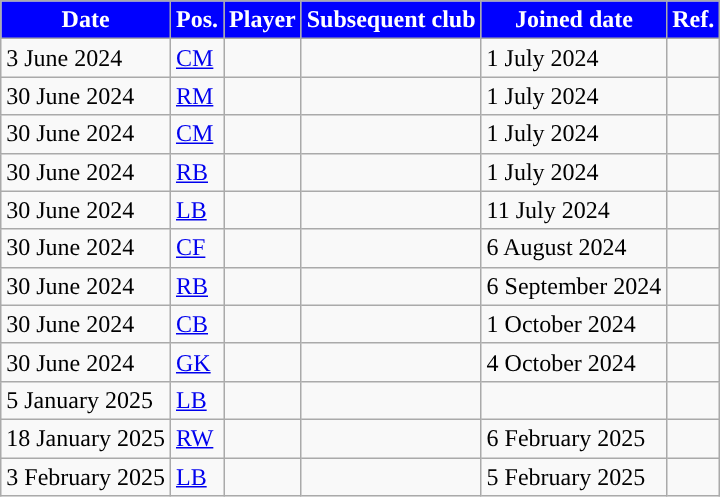<table class="wikitable plainrowheaders sortable">
<tr>
<th style="background:#0000FF;color:white;">Date</th>
<th style="background:#0000FF;color:white;">Pos.</th>
<th style="background:#0000FF;color:white;">Player</th>
<th style="background:#0000FF;color:white;">Subsequent club</th>
<th style="background:#0000FF;color:white;">Joined date</th>
<th style="background:#0000FF;color:white;">Ref.</th>
</tr>
<tr>
<td>3 June 2024</td>
<td><a href='#'>CM</a></td>
<td></td>
<td></td>
<td>1 July 2024</td>
<td></td>
</tr>
<tr>
<td>30 June 2024</td>
<td><a href='#'>RM</a></td>
<td></td>
<td></td>
<td>1 July 2024</td>
<td></td>
</tr>
<tr>
<td>30 June 2024</td>
<td><a href='#'>CM</a></td>
<td></td>
<td></td>
<td>1 July 2024</td>
<td></td>
</tr>
<tr>
<td>30 June 2024</td>
<td><a href='#'>RB</a></td>
<td></td>
<td></td>
<td>1 July 2024</td>
<td></td>
</tr>
<tr>
<td>30 June 2024</td>
<td><a href='#'>LB</a></td>
<td></td>
<td></td>
<td>11 July 2024</td>
<td></td>
</tr>
<tr>
<td>30 June 2024</td>
<td><a href='#'>CF</a></td>
<td></td>
<td></td>
<td>6 August 2024</td>
<td></td>
</tr>
<tr>
<td>30 June 2024</td>
<td><a href='#'>RB</a></td>
<td></td>
<td></td>
<td>6 September 2024</td>
<td></td>
</tr>
<tr>
<td>30 June 2024</td>
<td><a href='#'>CB</a></td>
<td></td>
<td></td>
<td>1 October 2024</td>
<td></td>
</tr>
<tr>
<td>30 June 2024</td>
<td><a href='#'>GK</a></td>
<td></td>
<td></td>
<td>4 October 2024</td>
<td></td>
</tr>
<tr>
<td>5 January 2025</td>
<td><a href='#'>LB</a></td>
<td></td>
<td></td>
<td></td>
<td></td>
</tr>
<tr>
<td>18 January 2025</td>
<td><a href='#'>RW</a></td>
<td></td>
<td></td>
<td>6 February 2025</td>
<td></td>
</tr>
<tr>
<td>3 February 2025</td>
<td><a href='#'>LB</a></td>
<td></td>
<td></td>
<td>5 February 2025</td>
<td></td>
</tr>
</table>
